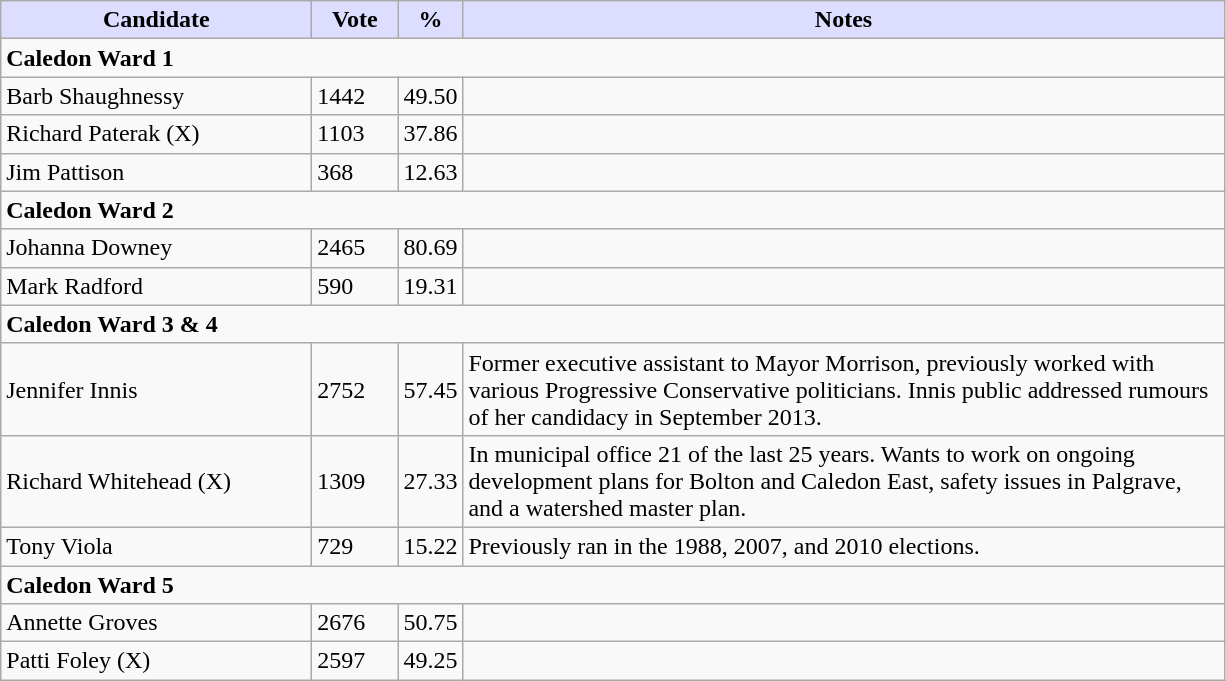<table class="wikitable">
<tr>
<th style="background:#ddf; width:200px;">Candidate</th>
<th style="background:#ddf; width:50px;">Vote</th>
<th style="background:#ddf; width:30px;">%</th>
<th style="background:#ddf; width:500px;">Notes</th>
</tr>
<tr>
<td colspan="4"><strong>Caledon Ward 1</strong></td>
</tr>
<tr>
<td>Barb Shaughnessy</td>
<td>1442</td>
<td>49.50</td>
<td></td>
</tr>
<tr>
<td>Richard Paterak (X)</td>
<td>1103</td>
<td>37.86</td>
<td></td>
</tr>
<tr>
<td>Jim Pattison</td>
<td>368</td>
<td>12.63</td>
<td></td>
</tr>
<tr>
<td colspan="4"><strong>Caledon Ward 2</strong></td>
</tr>
<tr>
<td>Johanna Downey</td>
<td>2465</td>
<td>80.69</td>
<td></td>
</tr>
<tr>
<td>Mark Radford</td>
<td>590</td>
<td>19.31</td>
<td></td>
</tr>
<tr>
<td colspan="4"><strong>Caledon Ward 3 & 4</strong></td>
</tr>
<tr>
<td>Jennifer Innis</td>
<td>2752</td>
<td>57.45</td>
<td>Former executive assistant to Mayor Morrison, previously worked with various Progressive Conservative politicians. Innis public addressed rumours of her candidacy in September 2013.</td>
</tr>
<tr>
<td>Richard Whitehead (X)</td>
<td>1309</td>
<td>27.33</td>
<td>In municipal office 21 of the last 25 years. Wants to work on ongoing development plans for Bolton and Caledon East, safety issues in Palgrave, and a watershed master plan.</td>
</tr>
<tr>
<td>Tony Viola</td>
<td>729</td>
<td>15.22</td>
<td>Previously ran in the 1988, 2007, and 2010 elections.</td>
</tr>
<tr>
<td colspan="4"><strong>Caledon Ward 5</strong></td>
</tr>
<tr>
<td>Annette Groves</td>
<td>2676</td>
<td>50.75</td>
<td></td>
</tr>
<tr>
<td>Patti Foley (X)</td>
<td>2597</td>
<td>49.25</td>
<td></td>
</tr>
</table>
